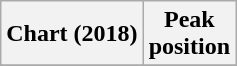<table class="wikitable sortable plainrowheaders">
<tr>
<th>Chart (2018)</th>
<th>Peak <br>position</th>
</tr>
<tr>
</tr>
</table>
